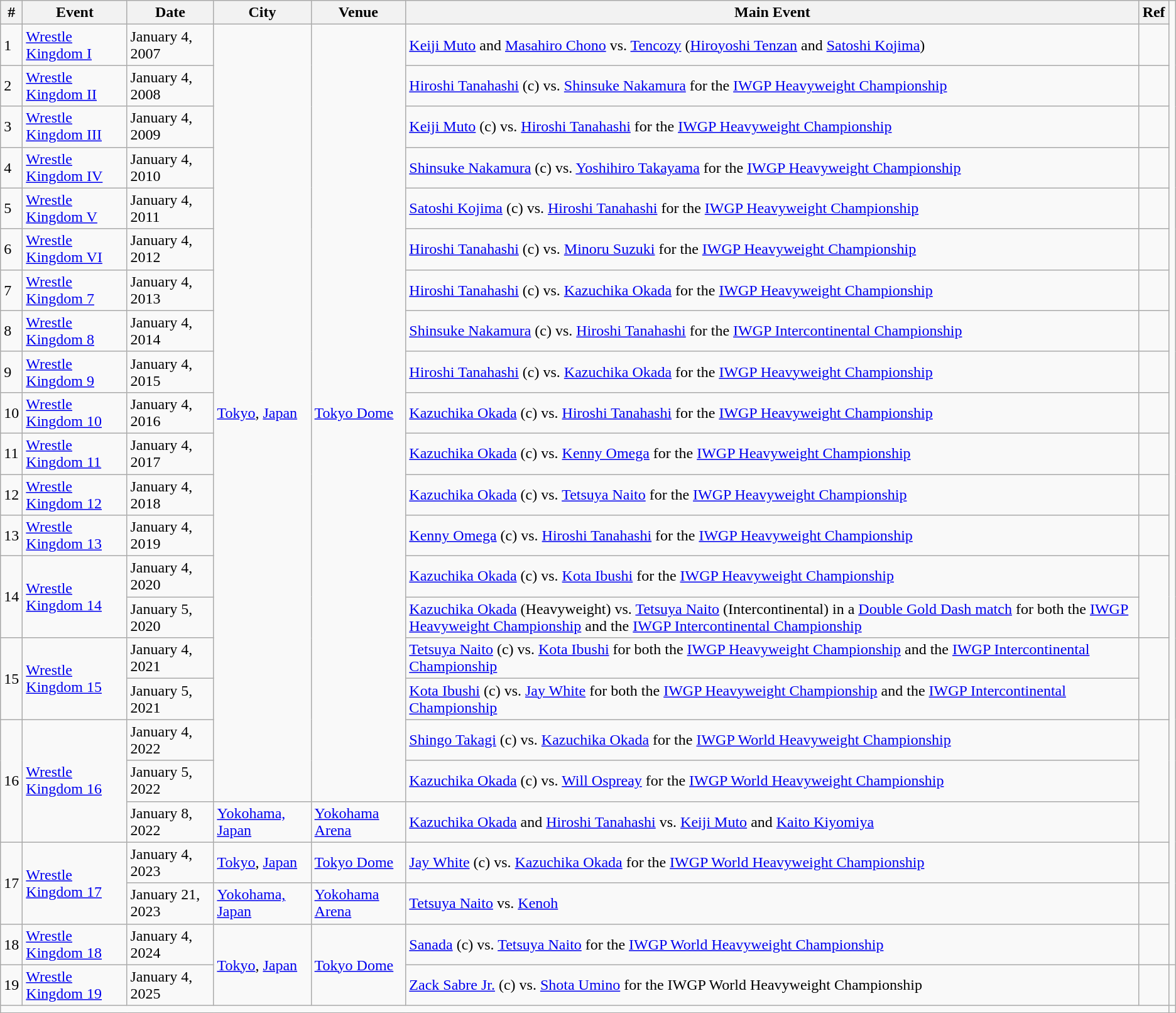<table class="wikitable sortable" align="center">
<tr>
<th>#</th>
<th>Event</th>
<th>Date</th>
<th>City</th>
<th>Venue</th>
<th>Main Event</th>
<th>Ref</th>
</tr>
<tr>
<td>1</td>
<td><a href='#'>Wrestle Kingdom I</a></td>
<td>January 4, 2007</td>
<td rowspan="19"><a href='#'>Tokyo</a>, <a href='#'>Japan</a></td>
<td rowspan="19"><a href='#'>Tokyo Dome</a></td>
<td align="left"><a href='#'>Keiji Muto</a> and <a href='#'>Masahiro Chono</a> vs. <a href='#'>Tencozy</a> (<a href='#'>Hiroyoshi Tenzan</a> and <a href='#'>Satoshi Kojima</a>)</td>
<td></td>
</tr>
<tr>
<td>2</td>
<td><a href='#'>Wrestle Kingdom II</a></td>
<td>January 4, 2008</td>
<td align="left"><a href='#'>Hiroshi Tanahashi</a> (c) vs. <a href='#'>Shinsuke Nakamura</a> for the <a href='#'>IWGP Heavyweight Championship</a></td>
<td></td>
</tr>
<tr>
<td>3</td>
<td><a href='#'>Wrestle Kingdom III</a></td>
<td>January 4, 2009</td>
<td align="left"><a href='#'>Keiji Muto</a> (c) vs. <a href='#'>Hiroshi Tanahashi</a> for the <a href='#'>IWGP Heavyweight Championship</a></td>
<td></td>
</tr>
<tr>
<td>4</td>
<td><a href='#'>Wrestle Kingdom IV</a></td>
<td>January 4, 2010</td>
<td align="left"><a href='#'>Shinsuke Nakamura</a> (c) vs. <a href='#'>Yoshihiro Takayama</a> for the <a href='#'>IWGP Heavyweight Championship</a></td>
<td></td>
</tr>
<tr>
<td>5</td>
<td><a href='#'>Wrestle Kingdom V</a></td>
<td>January 4, 2011</td>
<td align="left"><a href='#'>Satoshi Kojima</a> (c) vs. <a href='#'>Hiroshi Tanahashi</a> for the <a href='#'>IWGP Heavyweight Championship</a></td>
<td></td>
</tr>
<tr>
<td>6</td>
<td><a href='#'>Wrestle Kingdom VI</a></td>
<td>January 4, 2012</td>
<td align="left"><a href='#'>Hiroshi Tanahashi</a> (c) vs. <a href='#'>Minoru Suzuki</a> for the <a href='#'>IWGP Heavyweight Championship</a></td>
<td></td>
</tr>
<tr>
<td>7</td>
<td><a href='#'>Wrestle Kingdom 7</a></td>
<td>January 4, 2013</td>
<td align="left"><a href='#'>Hiroshi Tanahashi</a> (c) vs. <a href='#'>Kazuchika Okada</a> for the <a href='#'>IWGP Heavyweight Championship</a></td>
<td></td>
</tr>
<tr>
<td>8</td>
<td><a href='#'>Wrestle Kingdom 8</a></td>
<td>January 4, 2014</td>
<td align="left"><a href='#'>Shinsuke Nakamura</a> (c) vs. <a href='#'>Hiroshi Tanahashi</a> for the <a href='#'>IWGP Intercontinental Championship</a></td>
<td></td>
</tr>
<tr>
<td>9</td>
<td><a href='#'>Wrestle Kingdom 9</a></td>
<td>January 4, 2015</td>
<td align="left"><a href='#'>Hiroshi Tanahashi</a> (c) vs. <a href='#'>Kazuchika Okada</a> for the <a href='#'>IWGP Heavyweight Championship</a></td>
<td></td>
</tr>
<tr>
<td>10</td>
<td><a href='#'>Wrestle Kingdom 10</a></td>
<td>January 4, 2016</td>
<td align="left"><a href='#'>Kazuchika Okada</a> (c) vs. <a href='#'>Hiroshi Tanahashi</a> for the <a href='#'>IWGP Heavyweight Championship</a></td>
<td></td>
</tr>
<tr>
<td>11</td>
<td><a href='#'>Wrestle Kingdom 11</a></td>
<td>January 4, 2017</td>
<td align="left"><a href='#'>Kazuchika Okada</a> (c) vs. <a href='#'>Kenny Omega</a> for the <a href='#'>IWGP Heavyweight Championship</a></td>
<td></td>
</tr>
<tr>
<td>12</td>
<td><a href='#'>Wrestle Kingdom 12</a></td>
<td>January 4, 2018</td>
<td align="left"><a href='#'>Kazuchika Okada</a> (c) vs. <a href='#'>Tetsuya Naito</a> for the <a href='#'>IWGP Heavyweight Championship</a></td>
<td></td>
</tr>
<tr>
<td>13</td>
<td><a href='#'>Wrestle Kingdom 13</a></td>
<td>January 4, 2019</td>
<td align="left"><a href='#'>Kenny Omega</a> (c) vs. <a href='#'>Hiroshi Tanahashi</a> for the <a href='#'>IWGP Heavyweight Championship</a></td>
<td></td>
</tr>
<tr>
<td rowspan="2">14</td>
<td rowspan="2"><a href='#'>Wrestle Kingdom 14</a></td>
<td>January 4, 2020</td>
<td align="left"><a href='#'>Kazuchika Okada</a> (c) vs. <a href='#'>Kota Ibushi</a> for the <a href='#'>IWGP Heavyweight Championship</a></td>
<td rowspan="2"></td>
</tr>
<tr>
<td>January 5, 2020</td>
<td><a href='#'>Kazuchika Okada</a> (Heavyweight) vs. <a href='#'>Tetsuya Naito</a> (Intercontinental) in a <a href='#'>Double Gold Dash match</a> for both the <a href='#'>IWGP Heavyweight Championship</a> and the <a href='#'>IWGP Intercontinental Championship</a></td>
</tr>
<tr>
<td rowspan="2">15</td>
<td rowspan="2"><a href='#'>Wrestle Kingdom 15</a></td>
<td>January 4, 2021</td>
<td align="left"><a href='#'>Tetsuya Naito</a> (c) vs. <a href='#'>Kota Ibushi</a> for both the <a href='#'>IWGP Heavyweight Championship</a> and the <a href='#'>IWGP Intercontinental Championship</a></td>
<td rowspan="2"></td>
</tr>
<tr>
<td>January 5, 2021</td>
<td><a href='#'>Kota Ibushi</a> (c) vs. <a href='#'>Jay White</a> for both the <a href='#'>IWGP Heavyweight Championship</a> and the <a href='#'>IWGP Intercontinental Championship</a></td>
</tr>
<tr>
<td rowspan="3">16</td>
<td rowspan="3"><a href='#'>Wrestle Kingdom 16</a></td>
<td>January 4, 2022</td>
<td align="left"><a href='#'>Shingo Takagi</a> (c) vs. <a href='#'>Kazuchika Okada</a> for the <a href='#'>IWGP World Heavyweight Championship</a></td>
<td rowspan="3"></td>
</tr>
<tr>
<td>January 5, 2022</td>
<td><a href='#'>Kazuchika Okada</a> (c) vs. <a href='#'>Will Ospreay</a> for the <a href='#'>IWGP World Heavyweight Championship</a></td>
</tr>
<tr>
<td>January 8, 2022</td>
<td><a href='#'>Yokohama, Japan</a></td>
<td><a href='#'>Yokohama Arena</a></td>
<td><a href='#'>Kazuchika Okada</a> and <a href='#'>Hiroshi Tanahashi</a> vs. <a href='#'>Keiji Muto</a> and <a href='#'>Kaito Kiyomiya</a></td>
</tr>
<tr>
<td rowspan="2">17</td>
<td rowspan="2"><a href='#'>Wrestle Kingdom 17</a></td>
<td>January 4, 2023</td>
<td><a href='#'>Tokyo</a>, <a href='#'>Japan</a></td>
<td><a href='#'>Tokyo Dome</a></td>
<td align="left"><a href='#'>Jay White</a> (c) vs. <a href='#'>Kazuchika Okada</a> for the <a href='#'>IWGP World Heavyweight Championship</a></td>
<td></td>
</tr>
<tr>
<td>January 21, 2023</td>
<td><a href='#'>Yokohama, Japan</a></td>
<td><a href='#'>Yokohama Arena</a></td>
<td><a href='#'>Tetsuya Naito</a> vs. <a href='#'>Kenoh</a></td>
<td></td>
</tr>
<tr>
<td>18</td>
<td><a href='#'>Wrestle Kingdom 18</a></td>
<td>January 4, 2024</td>
<td rowspan="2"><a href='#'>Tokyo</a>, <a href='#'>Japan</a></td>
<td rowspan="2"><a href='#'>Tokyo Dome</a></td>
<td align="left"><a href='#'>Sanada</a> (c) vs. <a href='#'>Tetsuya Naito</a> for the <a href='#'>IWGP World Heavyweight Championship</a></td>
<td></td>
</tr>
<tr>
<td>19</td>
<td><a href='#'>Wrestle Kingdom 19</a></td>
<td>January 4, 2025</td>
<td align="left"><a href='#'>Zack Sabre Jr.</a> (c) vs. <a href='#'>Shota Umino</a> for the IWGP World Heavyweight Championship</td>
<td></td>
<td></td>
</tr>
<tr>
<td colspan="7"></td>
</tr>
<tr>
</tr>
</table>
